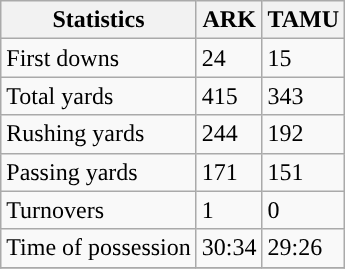<table class="wikitable" style="float: left;">
<tr>
<th>Statistics</th>
<th>ARK</th>
<th>TAMU</th>
</tr>
<tr>
<td>First downs</td>
<td>24</td>
<td>15</td>
</tr>
<tr>
<td>Total yards</td>
<td>415</td>
<td>343</td>
</tr>
<tr>
<td>Rushing yards</td>
<td>244</td>
<td>192</td>
</tr>
<tr>
<td>Passing yards</td>
<td>171</td>
<td>151</td>
</tr>
<tr>
<td>Turnovers</td>
<td>1</td>
<td>0</td>
</tr>
<tr>
<td>Time of possession</td>
<td>30:34</td>
<td>29:26</td>
</tr>
<tr>
</tr>
</table>
